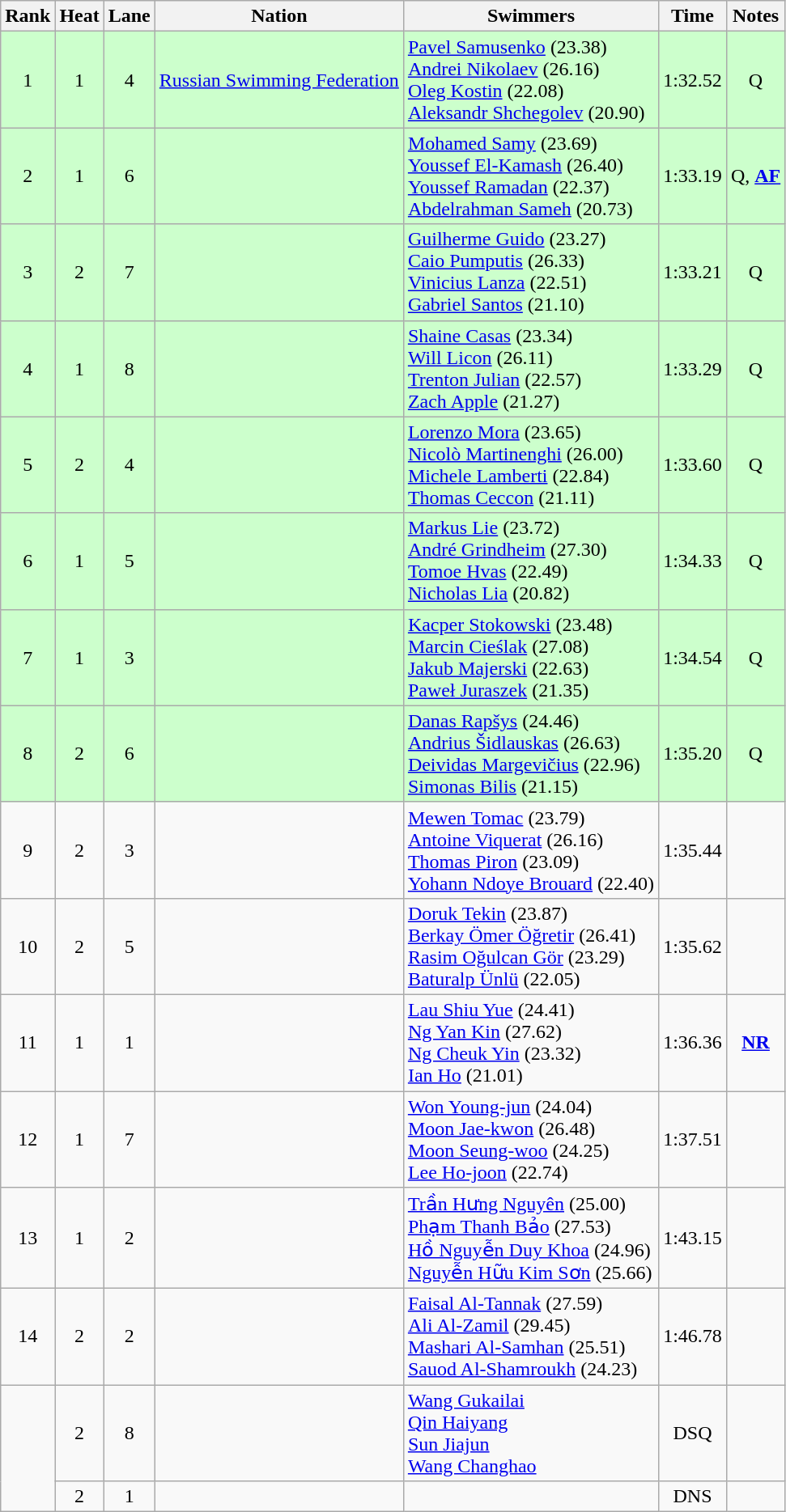<table class="wikitable sortable" style="text-align:center">
<tr>
<th>Rank</th>
<th>Heat</th>
<th>Lane</th>
<th>Nation</th>
<th>Swimmers</th>
<th>Time</th>
<th>Notes</th>
</tr>
<tr bgcolor=ccffcc>
<td>1</td>
<td>1</td>
<td>4</td>
<td align=left><a href='#'>Russian Swimming Federation</a></td>
<td align=left><a href='#'>Pavel Samusenko</a> (23.38)<br><a href='#'>Andrei Nikolaev</a> (26.16)<br><a href='#'>Oleg Kostin</a> (22.08)<br><a href='#'>Aleksandr Shchegolev</a> (20.90)</td>
<td>1:32.52</td>
<td>Q</td>
</tr>
<tr bgcolor=ccffcc>
<td>2</td>
<td>1</td>
<td>6</td>
<td align=left></td>
<td align=left><a href='#'>Mohamed Samy</a> (23.69)<br><a href='#'>Youssef El-Kamash</a> (26.40)<br><a href='#'>Youssef Ramadan</a> (22.37)<br><a href='#'>Abdelrahman Sameh</a> (20.73)</td>
<td>1:33.19</td>
<td>Q, <strong><a href='#'>AF</a></strong></td>
</tr>
<tr bgcolor=ccffcc>
<td>3</td>
<td>2</td>
<td>7</td>
<td align=left></td>
<td align=left><a href='#'>Guilherme Guido</a> (23.27)<br><a href='#'>Caio Pumputis</a> (26.33)<br><a href='#'>Vinicius Lanza</a> (22.51)<br><a href='#'>Gabriel Santos</a> (21.10)</td>
<td>1:33.21</td>
<td>Q</td>
</tr>
<tr bgcolor=ccffcc>
<td>4</td>
<td>1</td>
<td>8</td>
<td align=left></td>
<td align=left><a href='#'>Shaine Casas</a> (23.34)<br><a href='#'>Will Licon</a> (26.11)<br><a href='#'>Trenton Julian</a> (22.57)<br><a href='#'>Zach Apple</a> (21.27)</td>
<td>1:33.29</td>
<td>Q</td>
</tr>
<tr bgcolor=ccffcc>
<td>5</td>
<td>2</td>
<td>4</td>
<td align=left></td>
<td align=left><a href='#'>Lorenzo Mora</a> (23.65)<br><a href='#'>Nicolò Martinenghi</a> (26.00)<br><a href='#'>Michele Lamberti</a> (22.84)<br><a href='#'>Thomas Ceccon</a> (21.11)</td>
<td>1:33.60</td>
<td>Q</td>
</tr>
<tr bgcolor=ccffcc>
<td>6</td>
<td>1</td>
<td>5</td>
<td align=left></td>
<td align=left><a href='#'>Markus Lie</a> (23.72)<br><a href='#'>André Grindheim</a> (27.30)<br><a href='#'>Tomoe Hvas</a> (22.49)<br><a href='#'>Nicholas Lia</a> (20.82)</td>
<td>1:34.33</td>
<td>Q</td>
</tr>
<tr bgcolor=ccffcc>
<td>7</td>
<td>1</td>
<td>3</td>
<td align=left></td>
<td align=left><a href='#'>Kacper Stokowski</a> (23.48)<br><a href='#'>Marcin Cieślak</a> (27.08)<br><a href='#'>Jakub Majerski</a> (22.63)<br><a href='#'>Paweł Juraszek</a> (21.35)</td>
<td>1:34.54</td>
<td>Q</td>
</tr>
<tr bgcolor=ccffcc>
<td>8</td>
<td>2</td>
<td>6</td>
<td align=left></td>
<td align=left><a href='#'>Danas Rapšys</a> (24.46)<br><a href='#'>Andrius Šidlauskas</a> (26.63)<br><a href='#'>Deividas Margevičius</a> (22.96)<br><a href='#'>Simonas Bilis</a> (21.15)</td>
<td>1:35.20</td>
<td>Q</td>
</tr>
<tr>
<td>9</td>
<td>2</td>
<td>3</td>
<td align=left></td>
<td align=left><a href='#'>Mewen Tomac</a> (23.79)<br><a href='#'>Antoine Viquerat</a> (26.16)<br><a href='#'>Thomas Piron</a> (23.09)<br><a href='#'>Yohann Ndoye Brouard</a> (22.40)</td>
<td>1:35.44</td>
<td></td>
</tr>
<tr>
<td>10</td>
<td>2</td>
<td>5</td>
<td align=left></td>
<td align=left><a href='#'>Doruk Tekin</a> (23.87)<br><a href='#'>Berkay Ömer Öğretir</a> (26.41)<br><a href='#'>Rasim Oğulcan Gör</a> (23.29)<br><a href='#'>Baturalp Ünlü</a> (22.05)</td>
<td>1:35.62</td>
<td></td>
</tr>
<tr>
<td>11</td>
<td>1</td>
<td>1</td>
<td align=left></td>
<td align=left><a href='#'>Lau Shiu Yue</a> (24.41)<br><a href='#'>Ng Yan Kin</a> (27.62)<br><a href='#'>Ng Cheuk Yin</a> (23.32)<br><a href='#'>Ian Ho</a> (21.01)</td>
<td>1:36.36</td>
<td><strong><a href='#'>NR</a></strong></td>
</tr>
<tr>
<td>12</td>
<td>1</td>
<td>7</td>
<td align=left></td>
<td align=left><a href='#'>Won Young-jun</a> (24.04)<br><a href='#'>Moon Jae-kwon</a> (26.48)<br><a href='#'>Moon Seung-woo</a> (24.25)<br><a href='#'>Lee Ho-joon</a> (22.74)</td>
<td>1:37.51</td>
<td></td>
</tr>
<tr>
<td>13</td>
<td>1</td>
<td>2</td>
<td align=left></td>
<td align=left><a href='#'>Trần Hưng Nguyên</a> (25.00)<br><a href='#'>Phạm Thanh Bảo</a> (27.53)<br><a href='#'>Hồ Nguyễn Duy Khoa</a> (24.96)<br><a href='#'>Nguyễn Hữu Kim Sơn</a> (25.66)</td>
<td>1:43.15</td>
<td></td>
</tr>
<tr>
<td>14</td>
<td>2</td>
<td>2</td>
<td align=left></td>
<td align=left><a href='#'>Faisal Al-Tannak</a> (27.59)<br><a href='#'>Ali Al-Zamil</a> (29.45)<br><a href='#'>Mashari Al-Samhan</a> (25.51)<br><a href='#'>Sauod Al-Shamroukh</a> (24.23)</td>
<td>1:46.78</td>
<td></td>
</tr>
<tr>
<td rowspan=2></td>
<td>2</td>
<td>8</td>
<td align=left></td>
<td align=left><a href='#'>Wang Gukailai</a><br><a href='#'>Qin Haiyang</a><br><a href='#'>Sun Jiajun</a><br><a href='#'>Wang Changhao</a></td>
<td>DSQ</td>
<td></td>
</tr>
<tr>
<td>2</td>
<td>1</td>
<td align=left></td>
<td align=left></td>
<td>DNS</td>
<td></td>
</tr>
</table>
